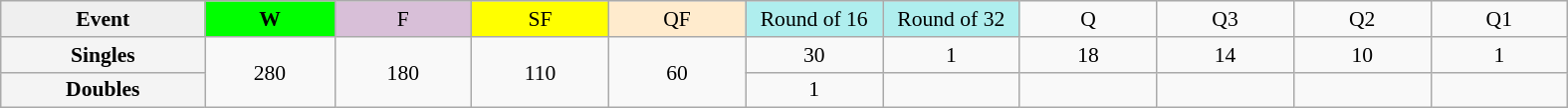<table class=wikitable style=font-size:90%;text-align:center>
<tr>
<td style="width:130px; background:#efefef;"><strong>Event</strong></td>
<td style="width:80px; background:lime;"><strong>W</strong></td>
<td style="width:85px; background:thistle;">F</td>
<td style="width:85px; background:#ff0;">SF</td>
<td style="width:85px; background:#ffebcd;">QF</td>
<td style="width:85px; background:#afeeee;">Round of 16</td>
<td style="width:85px; background:#afeeee;">Round of 32</td>
<td width=85>Q</td>
<td width=85>Q3</td>
<td width=85>Q2</td>
<td width=85>Q1</td>
</tr>
<tr>
<th style="background:#f4f4f4;">Singles</th>
<td rowspan=2>280</td>
<td rowspan=2>180</td>
<td rowspan=2>110</td>
<td rowspan=2>60</td>
<td>30</td>
<td>1</td>
<td>18</td>
<td>14</td>
<td>10</td>
<td>1</td>
</tr>
<tr>
<th style="background:#f4f4f4;">Doubles</th>
<td>1</td>
<td></td>
<td></td>
<td></td>
<td></td>
<td></td>
</tr>
</table>
